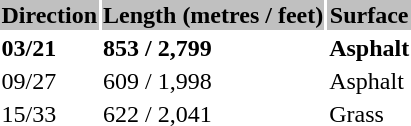<table class="toccolours">
<tr>
<th bgcolor=silver>Direction</th>
<th bgcolor=silver>Length (metres / feet)</th>
<th bgcolor=silver>Surface</th>
</tr>
<tr>
<td><strong>03/21</strong></td>
<td><strong>853 / 2,799</strong></td>
<td><strong>Asphalt</strong></td>
</tr>
<tr>
<td>09/27</td>
<td>609 / 1,998</td>
<td>Asphalt</td>
</tr>
<tr>
<td>15/33</td>
<td>622 / 2,041</td>
<td>Grass</td>
</tr>
</table>
